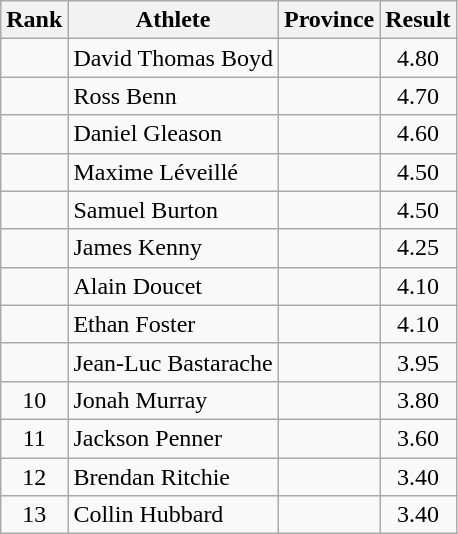<table class="wikitable sortable" style="text-align:center">
<tr>
<th>Rank</th>
<th>Athlete</th>
<th>Province</th>
<th>Result</th>
</tr>
<tr>
<td></td>
<td align=left>David Thomas Boyd</td>
<td align="left"></td>
<td>4.80</td>
</tr>
<tr>
<td></td>
<td align=left>Ross Benn</td>
<td align="left"></td>
<td>4.70</td>
</tr>
<tr>
<td></td>
<td align=left>Daniel Gleason</td>
<td align="left"></td>
<td>4.60</td>
</tr>
<tr>
<td></td>
<td align=left>Maxime Léveillé</td>
<td align="left"></td>
<td>4.50</td>
</tr>
<tr>
<td></td>
<td align=left>Samuel Burton</td>
<td align="left"></td>
<td>4.50</td>
</tr>
<tr>
<td></td>
<td align=left>James Kenny</td>
<td align="left"></td>
<td>4.25</td>
</tr>
<tr>
<td></td>
<td align=left>Alain Doucet</td>
<td align="left"></td>
<td>4.10</td>
</tr>
<tr>
<td></td>
<td align=left>Ethan Foster</td>
<td align="left"></td>
<td>4.10</td>
</tr>
<tr>
<td></td>
<td align=left>Jean-Luc Bastarache</td>
<td align="left"></td>
<td>3.95</td>
</tr>
<tr>
<td>10</td>
<td align=left>Jonah Murray</td>
<td align="left"></td>
<td>3.80</td>
</tr>
<tr>
<td>11</td>
<td align=left>Jackson Penner</td>
<td align="left"></td>
<td>3.60</td>
</tr>
<tr>
<td>12</td>
<td align=left>Brendan Ritchie</td>
<td align="left"></td>
<td>3.40</td>
</tr>
<tr>
<td>13</td>
<td align=left>Collin Hubbard</td>
<td align="left"></td>
<td>3.40</td>
</tr>
</table>
